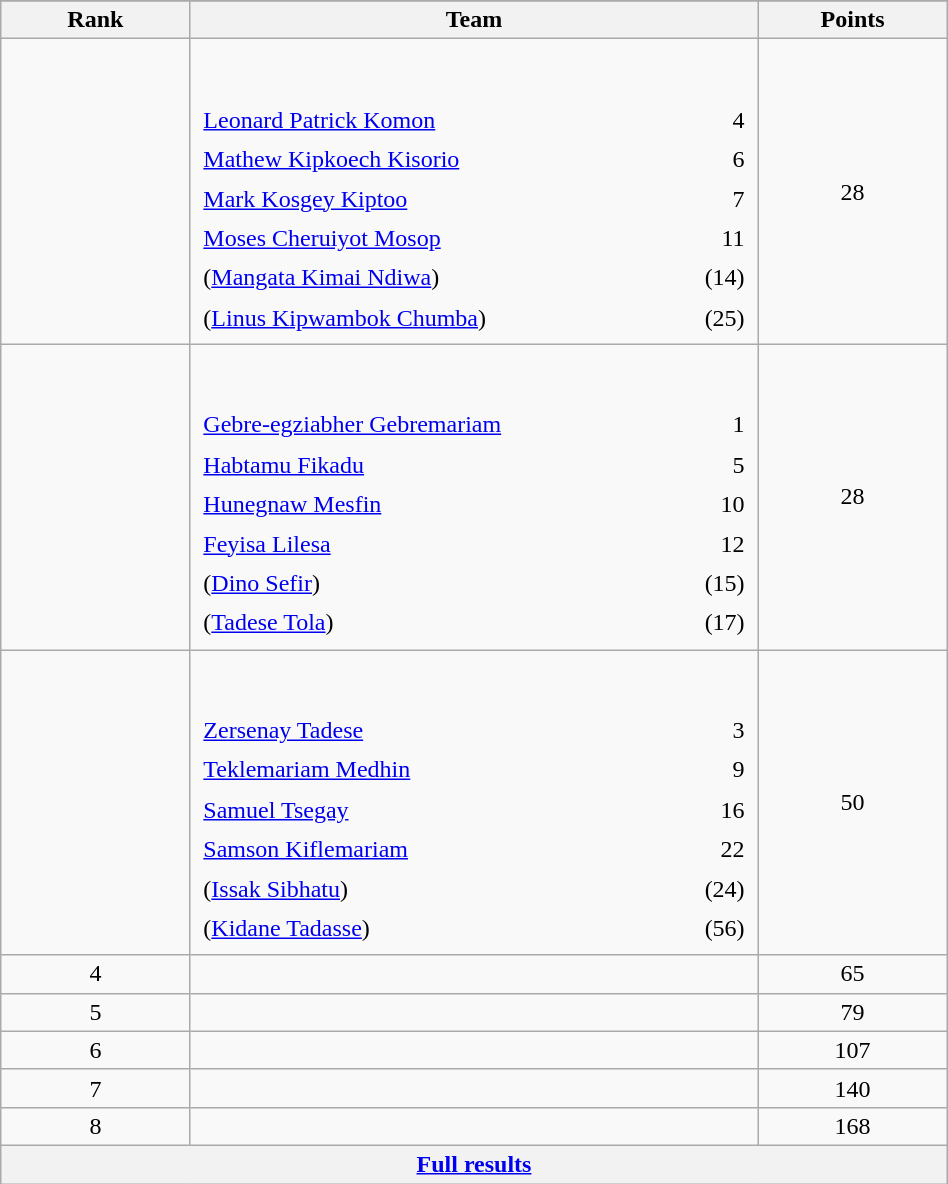<table class="wikitable" width=50%>
<tr>
</tr>
<tr>
<th width=10%>Rank</th>
<th width=30%>Team</th>
<th width=10%>Points</th>
</tr>
<tr align="center">
<td></td>
<td align=left> <br><br><table width=100%>
<tr>
<td align=left style="border:0"><a href='#'>Leonard Patrick Komon</a></td>
<td align=right style="border:0">4</td>
</tr>
<tr>
<td align=left style="border:0"><a href='#'>Mathew Kipkoech Kisorio</a></td>
<td align=right style="border:0">6</td>
</tr>
<tr>
<td align=left style="border:0"><a href='#'>Mark Kosgey Kiptoo</a></td>
<td align=right style="border:0">7</td>
</tr>
<tr>
<td align=left style="border:0"><a href='#'>Moses Cheruiyot Mosop</a></td>
<td align=right style="border:0">11</td>
</tr>
<tr>
<td align=left style="border:0">(<a href='#'>Mangata Kimai Ndiwa</a>)</td>
<td align=right style="border:0">(14)</td>
</tr>
<tr>
<td align=left style="border:0">(<a href='#'>Linus Kipwambok Chumba</a>)</td>
<td align=right style="border:0">(25)</td>
</tr>
</table>
</td>
<td>28</td>
</tr>
<tr align="center">
<td></td>
<td align=left> <br><br><table width=100%>
<tr>
<td align=left style="border:0"><a href='#'>Gebre-egziabher Gebremariam</a></td>
<td align=right style="border:0">1</td>
</tr>
<tr>
<td align=left style="border:0"><a href='#'>Habtamu Fikadu</a></td>
<td align=right style="border:0">5</td>
</tr>
<tr>
<td align=left style="border:0"><a href='#'>Hunegnaw Mesfin</a></td>
<td align=right style="border:0">10</td>
</tr>
<tr>
<td align=left style="border:0"><a href='#'>Feyisa Lilesa</a></td>
<td align=right style="border:0">12</td>
</tr>
<tr>
<td align=left style="border:0">(<a href='#'>Dino Sefir</a>)</td>
<td align=right style="border:0">(15)</td>
</tr>
<tr>
<td align=left style="border:0">(<a href='#'>Tadese Tola</a>)</td>
<td align=right style="border:0">(17)</td>
</tr>
</table>
</td>
<td>28</td>
</tr>
<tr align="center">
<td></td>
<td align=left> <br><br><table width=100%>
<tr>
<td align=left style="border:0"><a href='#'>Zersenay Tadese</a></td>
<td align=right style="border:0">3</td>
</tr>
<tr>
<td align=left style="border:0"><a href='#'>Teklemariam Medhin</a></td>
<td align=right style="border:0">9</td>
</tr>
<tr>
<td align=left style="border:0"><a href='#'>Samuel Tsegay</a></td>
<td align=right style="border:0">16</td>
</tr>
<tr>
<td align=left style="border:0"><a href='#'>Samson Kiflemariam</a></td>
<td align=right style="border:0">22</td>
</tr>
<tr>
<td align=left style="border:0">(<a href='#'>Issak Sibhatu</a>)</td>
<td align=right style="border:0">(24)</td>
</tr>
<tr>
<td align=left style="border:0">(<a href='#'>Kidane Tadasse</a>)</td>
<td align=right style="border:0">(56)</td>
</tr>
</table>
</td>
<td>50</td>
</tr>
<tr align="center">
<td>4</td>
<td align="left"></td>
<td>65</td>
</tr>
<tr align="center">
<td>5</td>
<td align="left"></td>
<td>79</td>
</tr>
<tr align="center">
<td>6</td>
<td align="left"></td>
<td>107</td>
</tr>
<tr align="center">
<td>7</td>
<td align="left"></td>
<td>140</td>
</tr>
<tr align="center">
<td>8</td>
<td align="left"></td>
<td>168</td>
</tr>
<tr>
<th colspan=3 align=center><a href='#'>Full results</a></th>
</tr>
</table>
